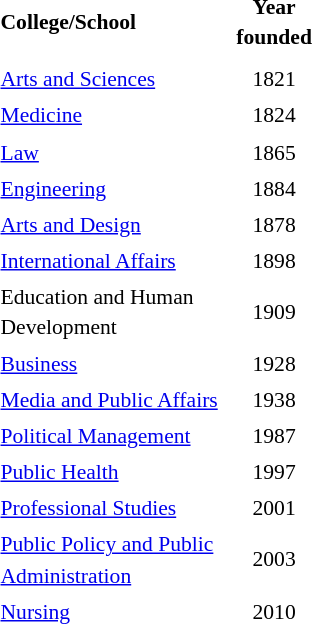<table class="toccolours" style="float:right; margin-left:1em; font-size:90%; line-height:1.4em; width:220px;">
<tr>
<th colspan="2" style="text-align: center;"></th>
</tr>
<tr>
<td><strong>College/School</strong></td>
<td style="text-align:center;"><strong>Year founded</strong></td>
</tr>
<tr>
<td colspan="2"></td>
</tr>
<tr>
<td><a href='#'>Arts and Sciences</a></td>
<td style="text-align:center;">1821</td>
</tr>
<tr>
<td><a href='#'>Medicine</a></td>
<td style="text-align:center;">1824</td>
</tr>
<tr>
<td><a href='#'>Law</a></td>
<td style="text-align:center;">1865</td>
</tr>
<tr>
<td><a href='#'>Engineering</a></td>
<td style="text-align:center;">1884</td>
</tr>
<tr>
<td><a href='#'>Arts and Design</a></td>
<td style="text-align:center;">1878</td>
</tr>
<tr>
<td><a href='#'>International Affairs</a></td>
<td style="text-align:center;">1898</td>
</tr>
<tr>
<td>Education and Human Development</td>
<td style="text-align:center;">1909</td>
</tr>
<tr>
<td><a href='#'>Business</a></td>
<td style="text-align:center;">1928</td>
</tr>
<tr>
<td><a href='#'>Media and Public Affairs</a></td>
<td style="text-align:center;">1938</td>
</tr>
<tr>
<td><a href='#'>Political Management</a></td>
<td style="text-align:center;">1987</td>
</tr>
<tr>
<td><a href='#'>Public Health</a></td>
<td style="text-align:center;">1997</td>
</tr>
<tr>
<td><a href='#'>Professional Studies</a></td>
<td style="text-align:center;">2001</td>
</tr>
<tr>
<td><a href='#'>Public Policy and Public Administration</a></td>
<td style="text-align:center;">2003</td>
</tr>
<tr>
<td><a href='#'>Nursing</a></td>
<td style="text-align:center;">2010</td>
</tr>
</table>
